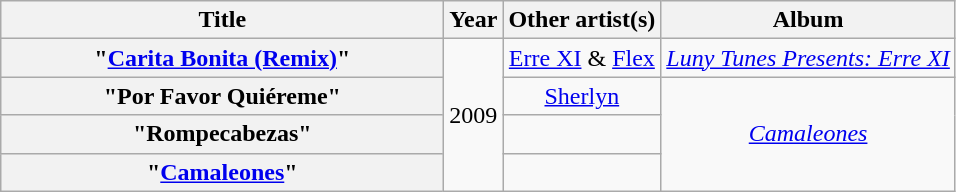<table class="wikitable plainrowheaders" style="text-align:center;">
<tr>
<th scope="col" style="width:18em;">Title</th>
<th scope="col">Year</th>
<th scope="col">Other artist(s)</th>
<th scope="col">Album</th>
</tr>
<tr>
<th scope="row">"<a href='#'>Carita Bonita (Remix)</a>"</th>
<td rowspan=4>2009</td>
<td><a href='#'>Erre XI</a> & <a href='#'>Flex</a></td>
<td><em><a href='#'>Luny Tunes Presents: Erre XI</a></em></td>
</tr>
<tr>
<th scope="row">"Por Favor Quiéreme"</th>
<td><a href='#'>Sherlyn</a></td>
<td rowspan="3"><em><a href='#'>Camaleones</a></em></td>
</tr>
<tr>
<th scope="row">"Rompecabezas"</th>
<td></td>
</tr>
<tr>
<th scope="row">"<a href='#'>Camaleones</a>"</th>
<td></td>
</tr>
</table>
